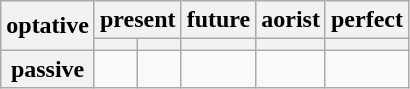<table class="wikitable nowrap">
<tr>
<th rowspan="2">optative</th>
<th colspan="2">present</th>
<th>future</th>
<th>aorist</th>
<th>perfect</th>
</tr>
<tr>
<th></th>
<th></th>
<th></th>
<th></th>
<th></th>
</tr>
<tr>
<th>passive</th>
<td></td>
<td></td>
<td></td>
<td></td>
<td></td>
</tr>
</table>
